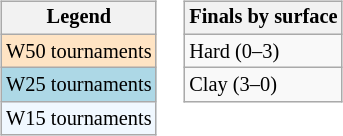<table>
<tr valign=top>
<td><br><table class="wikitable" style=font-size:85%;>
<tr>
<th>Legend</th>
</tr>
<tr style="background:#ffe4c4;">
<td>W50 tournaments</td>
</tr>
<tr style="background:lightblue;">
<td>W25 tournaments</td>
</tr>
<tr style="background:#f0f8ff;">
<td>W15 tournaments</td>
</tr>
</table>
</td>
<td><br><table class="wikitable" style=font-size:85%;>
<tr>
<th>Finals by surface</th>
</tr>
<tr>
<td>Hard (0–3)</td>
</tr>
<tr>
<td>Clay (3–0)</td>
</tr>
</table>
</td>
</tr>
</table>
